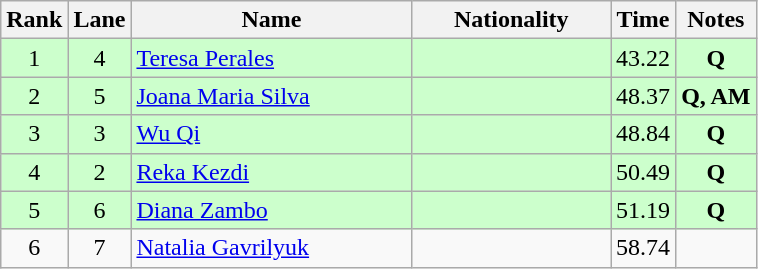<table class="wikitable sortable" style="text-align:center">
<tr>
<th>Rank</th>
<th>Lane</th>
<th style="width:180px">Name</th>
<th style="width:125px">Nationality</th>
<th>Time</th>
<th>Notes</th>
</tr>
<tr style="background:#cfc;">
<td>1</td>
<td>4</td>
<td style="text-align:left;"><a href='#'>Teresa Perales</a></td>
<td style="text-align:left;"></td>
<td>43.22</td>
<td><strong>Q</strong></td>
</tr>
<tr style="background:#cfc;">
<td>2</td>
<td>5</td>
<td style="text-align:left;"><a href='#'>Joana Maria Silva</a></td>
<td style="text-align:left;"></td>
<td>48.37</td>
<td><strong>Q, AM</strong></td>
</tr>
<tr style="background:#cfc;">
<td>3</td>
<td>3</td>
<td style="text-align:left;"><a href='#'>Wu Qi</a></td>
<td style="text-align:left;"></td>
<td>48.84</td>
<td><strong>Q</strong></td>
</tr>
<tr style="background:#cfc;">
<td>4</td>
<td>2</td>
<td style="text-align:left;"><a href='#'>Reka Kezdi</a></td>
<td style="text-align:left;"></td>
<td>50.49</td>
<td><strong>Q</strong></td>
</tr>
<tr style="background:#cfc;">
<td>5</td>
<td>6</td>
<td style="text-align:left;"><a href='#'>Diana Zambo</a></td>
<td style="text-align:left;"></td>
<td>51.19</td>
<td><strong>Q</strong></td>
</tr>
<tr>
<td>6</td>
<td>7</td>
<td style="text-align:left;"><a href='#'>Natalia Gavrilyuk</a></td>
<td style="text-align:left;"></td>
<td>58.74</td>
<td></td>
</tr>
</table>
